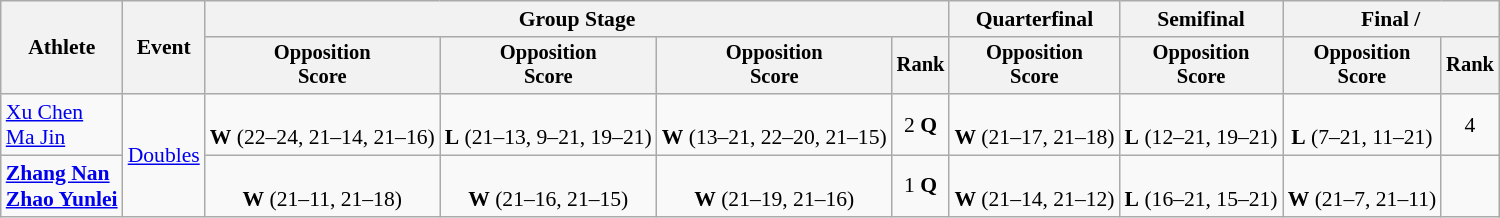<table class="wikitable" style="font-size:90%">
<tr>
<th rowspan=2>Athlete</th>
<th rowspan=2>Event</th>
<th colspan=4>Group Stage</th>
<th>Quarterfinal</th>
<th>Semifinal</th>
<th colspan=2>Final / </th>
</tr>
<tr style="font-size:95%">
<th>Opposition<br>Score</th>
<th>Opposition<br>Score</th>
<th>Opposition<br>Score</th>
<th>Rank</th>
<th>Opposition<br>Score</th>
<th>Opposition<br>Score</th>
<th>Opposition<br>Score</th>
<th>Rank</th>
</tr>
<tr align=center>
<td align=left><a href='#'>Xu Chen</a><br><a href='#'>Ma Jin</a></td>
<td align=left rowspan=2><a href='#'>Doubles</a></td>
<td><br><strong>W</strong> (22–24, 21–14, 21–16)</td>
<td><br><strong>L</strong> (21–13, 9–21, 19–21)</td>
<td><br><strong>W</strong> (13–21, 22–20, 21–15)</td>
<td>2 <strong>Q</strong></td>
<td><br><strong>W</strong> (21–17, 21–18)</td>
<td><br><strong>L</strong> (12–21, 19–21)</td>
<td><br><strong>L</strong> (7–21, 11–21)</td>
<td>4</td>
</tr>
<tr align=center>
<td align=left><strong><a href='#'>Zhang Nan</a><br><a href='#'>Zhao Yunlei</a></strong></td>
<td><br><strong>W</strong> (21–11, 21–18)</td>
<td><br><strong>W</strong> (21–16, 21–15)</td>
<td><br><strong>W</strong> (21–19, 21–16)</td>
<td>1 <strong>Q</strong></td>
<td><br><strong>W</strong> (21–14, 21–12)</td>
<td><br><strong>L</strong> (16–21, 15–21)</td>
<td><br><strong>W</strong> (21–7, 21–11)</td>
<td></td>
</tr>
</table>
